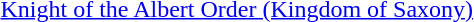<table>
<tr>
<td rowspan=2 style="width:60px; vertical-align:top;"></td>
<td><a href='#'>Knight of the Albert Order (Kingdom of Saxony)</a></td>
</tr>
<tr>
<td></td>
</tr>
</table>
